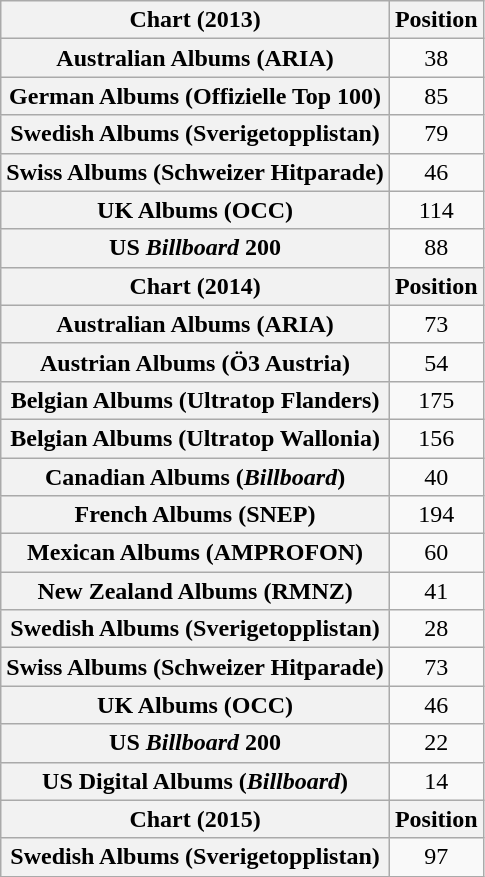<table class="wikitable plainrowheaders sortable" style="text-align:center;">
<tr>
<th scope="col">Chart (2013)</th>
<th scope="col">Position</th>
</tr>
<tr>
<th scope="row">Australian Albums (ARIA)</th>
<td>38</td>
</tr>
<tr>
<th scope="row">German Albums (Offizielle Top 100)</th>
<td>85</td>
</tr>
<tr>
<th scope="row">Swedish Albums (Sverigetopplistan)</th>
<td>79</td>
</tr>
<tr>
<th scope="row">Swiss Albums (Schweizer Hitparade)</th>
<td align="center">46</td>
</tr>
<tr>
<th scope="row">UK Albums (OCC)</th>
<td>114</td>
</tr>
<tr>
<th scope="row">US <em>Billboard</em> 200</th>
<td>88</td>
</tr>
<tr>
<th scope="col">Chart (2014)</th>
<th scope="col">Position</th>
</tr>
<tr>
<th scope="row">Australian Albums (ARIA)</th>
<td>73</td>
</tr>
<tr>
<th scope="row">Austrian Albums (Ö3 Austria)</th>
<td>54</td>
</tr>
<tr>
<th scope="row">Belgian Albums (Ultratop Flanders)</th>
<td>175</td>
</tr>
<tr>
<th scope="row">Belgian Albums (Ultratop Wallonia)</th>
<td>156</td>
</tr>
<tr>
<th scope="row">Canadian Albums (<em>Billboard</em>)</th>
<td>40</td>
</tr>
<tr>
<th scope="row">French Albums (SNEP)</th>
<td>194</td>
</tr>
<tr>
<th scope="row">Mexican Albums (AMPROFON)</th>
<td align="center">60</td>
</tr>
<tr>
<th scope="row">New Zealand Albums (RMNZ)</th>
<td>41</td>
</tr>
<tr>
<th scope="row">Swedish Albums (Sverigetopplistan)</th>
<td>28</td>
</tr>
<tr>
<th scope="row">Swiss Albums (Schweizer Hitparade)</th>
<td>73</td>
</tr>
<tr>
<th scope="row">UK Albums (OCC)</th>
<td>46</td>
</tr>
<tr>
<th scope="row">US <em>Billboard</em> 200</th>
<td>22</td>
</tr>
<tr>
<th scope="row">US Digital Albums (<em>Billboard</em>)</th>
<td>14</td>
</tr>
<tr>
<th scope="col">Chart (2015)</th>
<th scope="col">Position</th>
</tr>
<tr>
<th scope="row">Swedish Albums (Sverigetopplistan)</th>
<td>97</td>
</tr>
</table>
